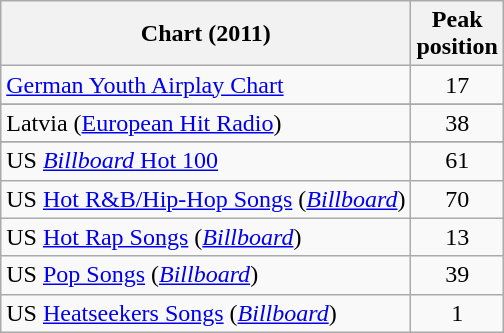<table class="wikitable sortable">
<tr>
<th align="left">Chart (2011)</th>
<th style="text-align:center;">Peak<br>position</th>
</tr>
<tr>
<td align="left"><a href='#'>German Youth Airplay Chart</a></td>
<td style="text-align:center;">17</td>
</tr>
<tr>
</tr>
<tr>
<td>Latvia (<a href='#'>European Hit Radio</a>)</td>
<td style="text-align:center;">38</td>
</tr>
<tr>
</tr>
<tr>
</tr>
<tr>
</tr>
<tr>
<td align="left">US <a href='#'><em>Billboard</em> Hot 100</a></td>
<td style="text-align:center;">61</td>
</tr>
<tr>
<td align="left">US <a href='#'>Hot R&B/Hip-Hop Songs</a> (<a href='#'><em>Billboard</em></a>)</td>
<td style="text-align:center;">70</td>
</tr>
<tr>
<td align="left">US <a href='#'>Hot Rap Songs</a> (<a href='#'><em>Billboard</em></a>)</td>
<td style="text-align:center;">13</td>
</tr>
<tr>
<td align="left">US <a href='#'>Pop Songs</a> (<a href='#'><em>Billboard</em></a>)</td>
<td style="text-align:center;">39</td>
</tr>
<tr>
<td align="left">US <a href='#'>Heatseekers Songs</a> (<a href='#'><em>Billboard</em></a>)</td>
<td style="text-align:center;">1</td>
</tr>
</table>
